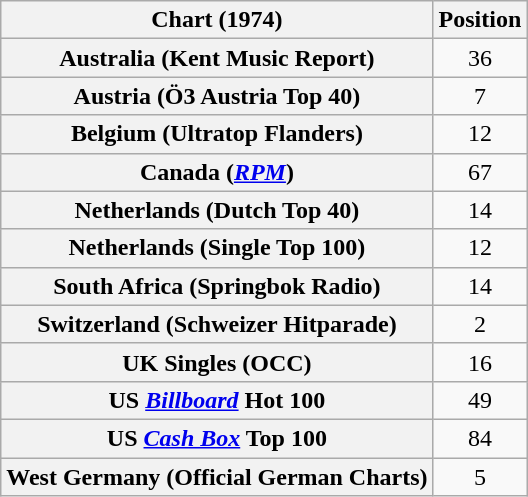<table class="wikitable sortable plainrowheaders" style="text-align:center">
<tr>
<th>Chart (1974)</th>
<th>Position</th>
</tr>
<tr>
<th scope="row">Australia (Kent Music Report)</th>
<td>36</td>
</tr>
<tr>
<th scope="row">Austria (Ö3 Austria Top 40)</th>
<td>7</td>
</tr>
<tr>
<th scope="row">Belgium (Ultratop Flanders)</th>
<td>12</td>
</tr>
<tr>
<th scope="row">Canada (<em><a href='#'>RPM</a></em>)</th>
<td>67</td>
</tr>
<tr>
<th scope="row">Netherlands (Dutch Top 40)</th>
<td>14</td>
</tr>
<tr>
<th scope="row">Netherlands (Single Top 100)</th>
<td>12</td>
</tr>
<tr>
<th scope="row">South Africa (Springbok Radio)</th>
<td>14</td>
</tr>
<tr>
<th scope="row">Switzerland (Schweizer Hitparade)</th>
<td>2</td>
</tr>
<tr>
<th scope="row">UK Singles (OCC)</th>
<td>16</td>
</tr>
<tr>
<th scope="row">US <em><a href='#'>Billboard</a></em> Hot 100</th>
<td>49</td>
</tr>
<tr>
<th scope="row">US <em><a href='#'>Cash Box</a></em> Top 100</th>
<td>84</td>
</tr>
<tr>
<th scope="row">West Germany (Official German Charts)</th>
<td>5</td>
</tr>
</table>
